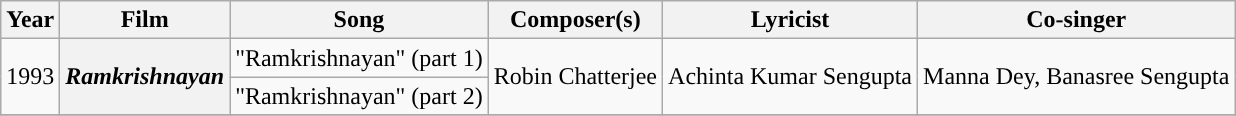<table class="sortable wikitable">
<tr>
<th>Year</th>
<th>Film</th>
<th>Song</th>
<th>Composer(s)</th>
<th>Lyricist</th>
<th>Co-singer</th>
</tr>
<tr>
<td rowspan=2>1993</td>
<th Rowspan=2><em>Ramkrishnayan</em></th>
<td>"Ramkrishnayan" (part 1)</td>
<td rowspan=2>Robin Chatterjee</td>
<td rowspan=2>Achinta Kumar Sengupta</td>
<td rowspan=2>Manna Dey, Banasree Sengupta</td>
</tr>
<tr>
<td>"Ramkrishnayan" (part 2)</td>
</tr>
<tr>
</tr>
</table>
